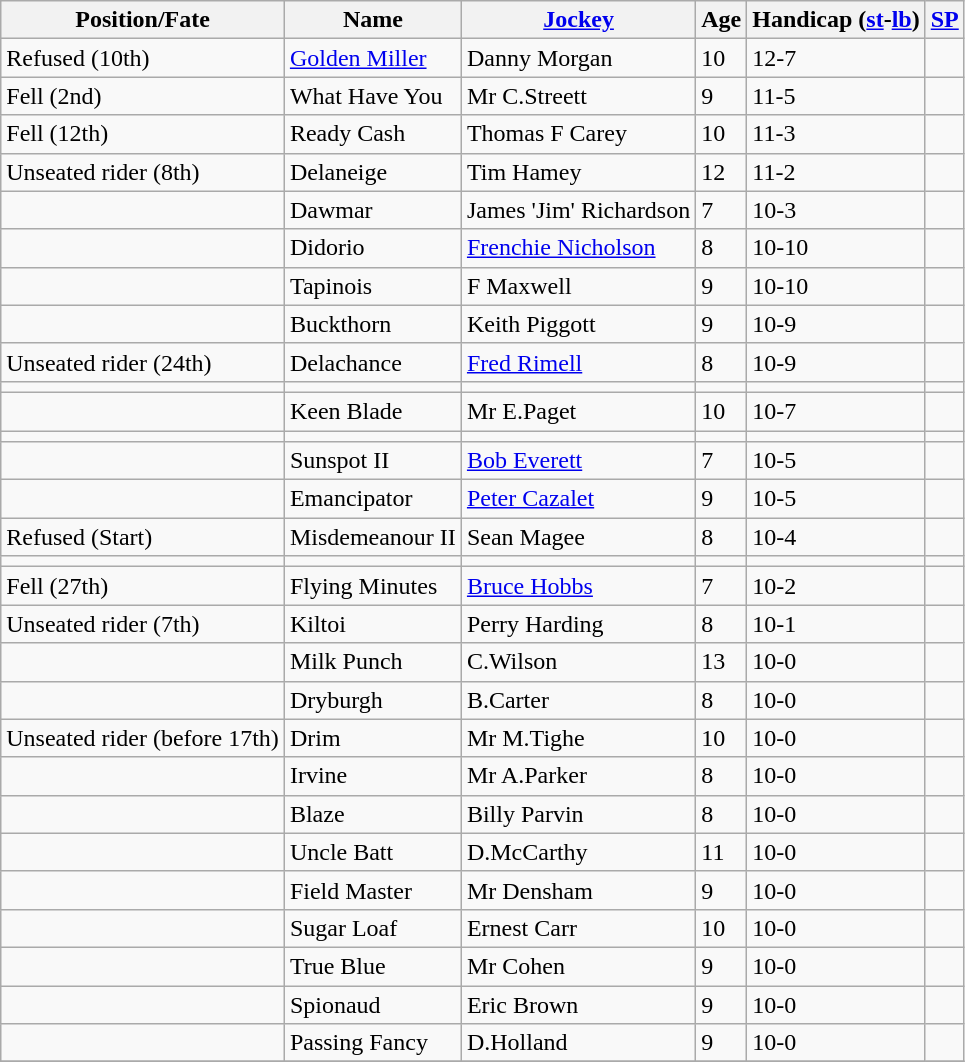<table class="wikitable sortable">
<tr>
<th>Position/Fate</th>
<th>Name</th>
<th><a href='#'>Jockey</a></th>
<th>Age</th>
<th>Handicap (<a href='#'>st</a>-<a href='#'>lb</a>)</th>
<th><a href='#'>SP</a></th>
</tr>
<tr>
<td>Refused (10th)</td>
<td><a href='#'>Golden Miller</a></td>
<td>Danny Morgan</td>
<td>10</td>
<td>12-7</td>
<td></td>
</tr>
<tr>
<td>Fell (2nd)</td>
<td>What Have You</td>
<td>Mr C.Streett</td>
<td>9</td>
<td>11-5</td>
<td></td>
</tr>
<tr>
<td>Fell (12th)</td>
<td>Ready Cash</td>
<td>Thomas F Carey</td>
<td>10</td>
<td>11-3</td>
<td></td>
</tr>
<tr>
<td>Unseated rider (8th)</td>
<td>Delaneige</td>
<td>Tim Hamey</td>
<td>12</td>
<td>11-2</td>
<td></td>
</tr>
<tr>
<td></td>
<td>Dawmar</td>
<td>James 'Jim' Richardson</td>
<td>7</td>
<td>10-3</td>
<td></td>
</tr>
<tr>
<td></td>
<td>Didorio</td>
<td><a href='#'>Frenchie Nicholson</a></td>
<td>8</td>
<td>10-10</td>
<td></td>
</tr>
<tr>
<td></td>
<td>Tapinois</td>
<td>F Maxwell</td>
<td>9</td>
<td>10-10</td>
<td></td>
</tr>
<tr>
<td></td>
<td>Buckthorn</td>
<td>Keith Piggott</td>
<td>9</td>
<td>10-9</td>
<td></td>
</tr>
<tr>
<td>Unseated rider (24th)</td>
<td>Delachance</td>
<td><a href='#'>Fred Rimell</a></td>
<td>8</td>
<td>10-9</td>
<td></td>
</tr>
<tr>
<td></td>
<td></td>
<td></td>
<td></td>
<td></td>
<td></td>
</tr>
<tr>
<td></td>
<td>Keen Blade</td>
<td>Mr E.Paget</td>
<td>10</td>
<td>10-7</td>
<td></td>
</tr>
<tr>
<td></td>
<td></td>
<td></td>
<td></td>
<td></td>
<td></td>
</tr>
<tr>
<td></td>
<td>Sunspot II</td>
<td><a href='#'>Bob Everett</a></td>
<td>7</td>
<td>10-5</td>
<td></td>
</tr>
<tr>
<td></td>
<td>Emancipator</td>
<td><a href='#'>Peter Cazalet</a></td>
<td>9</td>
<td>10-5</td>
<td></td>
</tr>
<tr>
<td>Refused (Start)</td>
<td>Misdemeanour II</td>
<td>Sean Magee</td>
<td>8</td>
<td>10-4</td>
<td></td>
</tr>
<tr>
<td></td>
<td></td>
<td></td>
<td></td>
<td></td>
<td></td>
</tr>
<tr>
<td>Fell (27th)</td>
<td>Flying Minutes</td>
<td><a href='#'>Bruce Hobbs</a></td>
<td>7</td>
<td>10-2</td>
<td></td>
</tr>
<tr>
<td>Unseated rider (7th)</td>
<td>Kiltoi</td>
<td>Perry Harding</td>
<td>8</td>
<td>10-1</td>
<td></td>
</tr>
<tr>
<td></td>
<td>Milk Punch</td>
<td>C.Wilson</td>
<td>13</td>
<td>10-0</td>
<td></td>
</tr>
<tr>
<td></td>
<td>Dryburgh</td>
<td>B.Carter</td>
<td>8</td>
<td>10-0</td>
<td></td>
</tr>
<tr>
<td>Unseated rider (before 17th)</td>
<td>Drim</td>
<td>Mr M.Tighe</td>
<td>10</td>
<td>10-0</td>
<td></td>
</tr>
<tr>
<td></td>
<td>Irvine</td>
<td>Mr A.Parker</td>
<td>8</td>
<td>10-0</td>
<td></td>
</tr>
<tr>
<td></td>
<td>Blaze</td>
<td>Billy Parvin</td>
<td>8</td>
<td>10-0</td>
<td></td>
</tr>
<tr>
<td></td>
<td>Uncle Batt</td>
<td>D.McCarthy</td>
<td>11</td>
<td>10-0</td>
<td></td>
</tr>
<tr>
<td></td>
<td>Field Master</td>
<td>Mr Densham</td>
<td>9</td>
<td>10-0</td>
<td></td>
</tr>
<tr>
<td></td>
<td>Sugar Loaf</td>
<td>Ernest Carr</td>
<td>10</td>
<td>10-0</td>
<td></td>
</tr>
<tr>
<td></td>
<td>True Blue</td>
<td>Mr Cohen</td>
<td>9</td>
<td>10-0</td>
<td></td>
</tr>
<tr>
<td></td>
<td>Spionaud</td>
<td>Eric Brown</td>
<td>9</td>
<td>10-0</td>
<td></td>
</tr>
<tr>
<td></td>
<td>Passing Fancy</td>
<td>D.Holland</td>
<td>9</td>
<td>10-0</td>
<td></td>
</tr>
<tr>
</tr>
</table>
